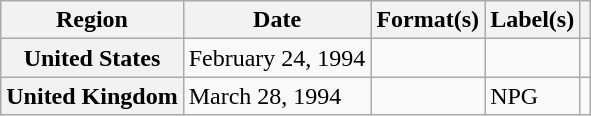<table class="wikitable plainrowheaders">
<tr>
<th scope="col">Region</th>
<th scope="col">Date</th>
<th scope="col">Format(s)</th>
<th scope="col">Label(s)</th>
<th scope="col"></th>
</tr>
<tr>
<th scope="row">United States</th>
<td>February 24, 1994</td>
<td></td>
<td></td>
<td></td>
</tr>
<tr>
<th scope="row">United Kingdom</th>
<td>March 28, 1994</td>
<td></td>
<td>NPG</td>
<td></td>
</tr>
</table>
